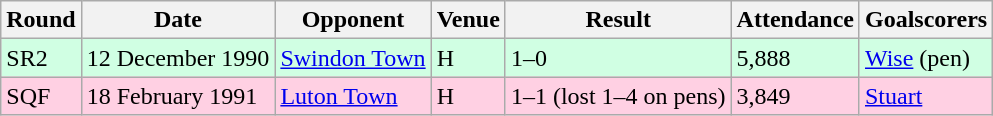<table class="wikitable">
<tr>
<th>Round</th>
<th>Date</th>
<th>Opponent</th>
<th>Venue</th>
<th>Result</th>
<th>Attendance</th>
<th>Goalscorers</th>
</tr>
<tr style="background-color: #d0ffe3;">
<td>SR2</td>
<td>12 December 1990</td>
<td><a href='#'>Swindon Town</a></td>
<td>H</td>
<td>1–0</td>
<td>5,888</td>
<td><a href='#'>Wise</a> (pen)</td>
</tr>
<tr style="background-color: #ffd0e3;">
<td>SQF</td>
<td>18 February 1991</td>
<td><a href='#'>Luton Town</a></td>
<td>H</td>
<td>1–1 (lost 1–4 on pens)</td>
<td>3,849</td>
<td><a href='#'>Stuart</a></td>
</tr>
</table>
